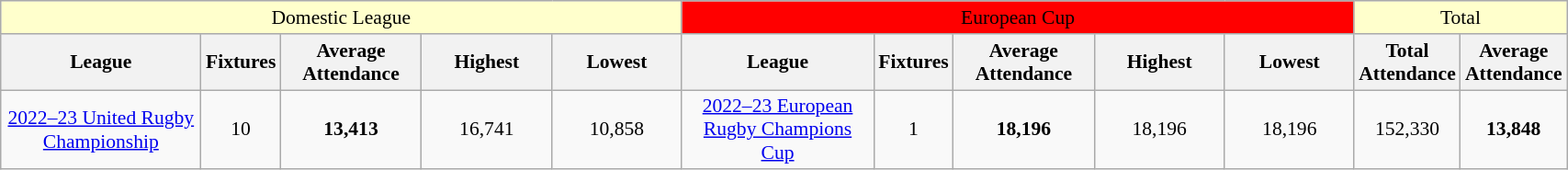<table class="wikitable sortable" style="font-size:90%; width:90%;">
<tr>
<td colspan="5" class="wikitable sortable" style="width:45%; background:#ffffcc; text-align:center;"><span>Domestic League</span></td>
<td colspan="5" class="wikitable sortable" style="width:45%; background:#f00; text-align:center;"><span>European Cup</span></td>
<td colspan="2" class="wikitable sortable" style="width:45%; background:#ffffcc; text-align:center;"><span>Total</span></td>
</tr>
<tr>
<th style="width:15%;">League</th>
<th style="width:5%;">Fixtures</th>
<th style="width:10%;">Average Attendance</th>
<th style="width:10%;">Highest</th>
<th style="width:10%;">Lowest</th>
<th style="width:15%;">League</th>
<th style="width:5%;">Fixtures</th>
<th style="width:10%;">Average Attendance</th>
<th style="width:10%;">Highest</th>
<th style="width:10%;">Lowest</th>
<th style="width:10%;">Total Attendance</th>
<th style="width:10%;">Average Attendance</th>
</tr>
<tr>
<td align=center><a href='#'>2022–23 United Rugby Championship</a></td>
<td align=center>10</td>
<td align=center><strong>13,413</strong></td>
<td align=center>16,741</td>
<td align=center>10,858</td>
<td align=center><a href='#'>2022–23 European Rugby Champions Cup</a></td>
<td align=center>1</td>
<td align=center><strong>18,196</strong></td>
<td align=center>18,196</td>
<td align=center>18,196</td>
<td align=center>152,330</td>
<td align=center><strong>13,848</strong></td>
</tr>
</table>
